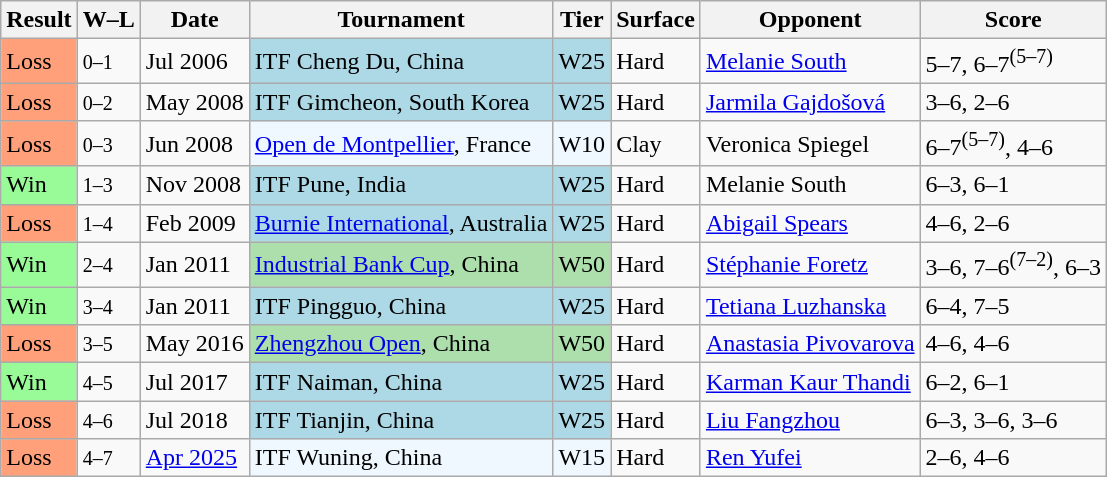<table class="wikitable sortable">
<tr>
<th>Result</th>
<th class=unsortable>W–L</th>
<th>Date</th>
<th>Tournament</th>
<th>Tier</th>
<th>Surface</th>
<th>Opponent</th>
<th class=unsortable>Score</th>
</tr>
<tr>
<td bgcolor="FFA07A">Loss</td>
<td><small>0–1</small></td>
<td>Jul 2006</td>
<td style="background:lightblue;">ITF Cheng Du, China</td>
<td style="background:lightblue;">W25</td>
<td>Hard</td>
<td> <a href='#'>Melanie South</a></td>
<td>5–7, 6–7<sup>(5–7)</sup></td>
</tr>
<tr>
<td bgcolor="FFA07A">Loss</td>
<td><small>0–2</small></td>
<td>May 2008</td>
<td style="background:lightblue;">ITF Gimcheon, South Korea</td>
<td style="background:lightblue;">W25</td>
<td>Hard</td>
<td> <a href='#'>Jarmila Gajdošová</a></td>
<td>3–6, 2–6</td>
</tr>
<tr>
<td bgcolor="FFA07A">Loss</td>
<td><small>0–3</small></td>
<td>Jun 2008</td>
<td style="background:#f0f8ff;"><a href='#'>Open de Montpellier</a>, France</td>
<td style="background:#f0f8ff;">W10</td>
<td>Clay</td>
<td> Veronica Spiegel</td>
<td>6–7<sup>(5–7)</sup>, 4–6</td>
</tr>
<tr>
<td bgcolor="98FB98">Win</td>
<td><small>1–3</small></td>
<td>Nov 2008</td>
<td style="background:lightblue;">ITF Pune, India</td>
<td style="background:lightblue;">W25</td>
<td>Hard</td>
<td> Melanie South</td>
<td>6–3, 6–1</td>
</tr>
<tr>
<td bgcolor="FFA07A">Loss</td>
<td><small>1–4</small></td>
<td>Feb 2009</td>
<td style="background:lightblue;"><a href='#'>Burnie International</a>, Australia</td>
<td style="background:lightblue;">W25</td>
<td>Hard</td>
<td> <a href='#'>Abigail Spears</a></td>
<td>4–6, 2–6</td>
</tr>
<tr>
<td bgcolor="98FB98">Win</td>
<td><small>2–4</small></td>
<td>Jan 2011</td>
<td style="background:#addfad;"><a href='#'>Industrial Bank Cup</a>, China</td>
<td style="background:#addfad;">W50</td>
<td>Hard</td>
<td> <a href='#'>Stéphanie Foretz</a></td>
<td>3–6, 7–6<sup>(7–2)</sup>, 6–3</td>
</tr>
<tr>
<td bgcolor="98FB98">Win</td>
<td><small>3–4</small></td>
<td>Jan 2011</td>
<td style="background:lightblue;">ITF Pingguo, China</td>
<td style="background:lightblue;">W25</td>
<td>Hard</td>
<td> <a href='#'>Tetiana Luzhanska</a></td>
<td>6–4, 7–5</td>
</tr>
<tr>
<td bgcolor="FFA07A">Loss</td>
<td><small>3–5</small></td>
<td>May 2016</td>
<td style="background:#addfad;"><a href='#'>Zhengzhou Open</a>, China</td>
<td style="background:#addfad;">W50</td>
<td>Hard</td>
<td> <a href='#'>Anastasia Pivovarova</a></td>
<td>4–6, 4–6</td>
</tr>
<tr>
<td bgcolor="98FB98">Win</td>
<td><small>4–5</small></td>
<td>Jul 2017</td>
<td style="background:lightblue;">ITF Naiman, China</td>
<td style="background:lightblue;">W25</td>
<td>Hard</td>
<td> <a href='#'>Karman Kaur Thandi</a></td>
<td>6–2, 6–1</td>
</tr>
<tr>
<td bgcolor=ffa07a>Loss</td>
<td><small>4–6</small></td>
<td>Jul 2018</td>
<td style="background:lightblue;">ITF Tianjin, China</td>
<td style="background:lightblue;">W25</td>
<td>Hard</td>
<td> <a href='#'>Liu Fangzhou</a></td>
<td>6–3, 3–6, 3–6</td>
</tr>
<tr>
<td bgcolor=ffa07a>Loss</td>
<td><small>4–7</small></td>
<td><a href='#'>Apr 2025</a></td>
<td style="background:#f0f8ff;">ITF Wuning, China</td>
<td style="background:#f0f8ff;">W15</td>
<td>Hard</td>
<td> <a href='#'>Ren Yufei</a></td>
<td>2–6, 4–6</td>
</tr>
</table>
